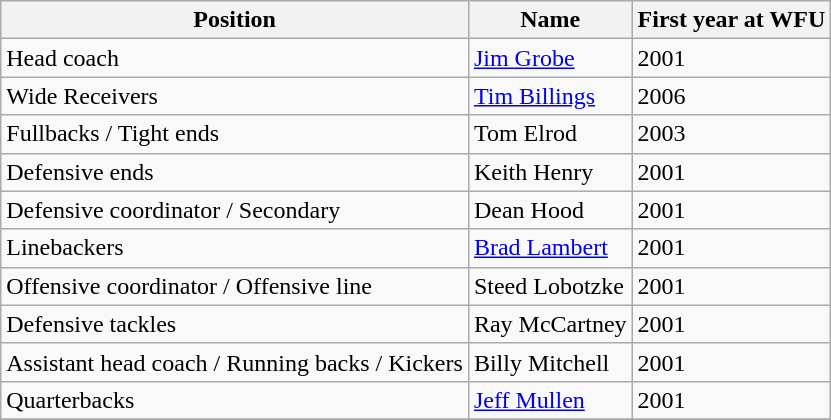<table class="wikitable">
<tr>
<th><strong>Position</strong></th>
<th><strong>Name</strong></th>
<th><strong>First year at WFU</strong></th>
</tr>
<tr>
<td>Head coach</td>
<td><a href='#'>Jim Grobe</a></td>
<td>2001</td>
</tr>
<tr>
<td>Wide Receivers</td>
<td><a href='#'>Tim Billings</a></td>
<td>2006</td>
</tr>
<tr>
<td>Fullbacks / Tight ends</td>
<td>Tom Elrod</td>
<td>2003</td>
</tr>
<tr>
<td>Defensive ends</td>
<td>Keith Henry</td>
<td>2001</td>
</tr>
<tr>
<td>Defensive coordinator / Secondary</td>
<td>Dean Hood</td>
<td>2001</td>
</tr>
<tr>
<td>Linebackers</td>
<td><a href='#'>Brad Lambert</a></td>
<td>2001</td>
</tr>
<tr>
<td>Offensive coordinator / Offensive line</td>
<td>Steed Lobotzke</td>
<td>2001</td>
</tr>
<tr>
<td>Defensive tackles</td>
<td>Ray McCartney</td>
<td>2001</td>
</tr>
<tr>
<td>Assistant head coach / Running backs / Kickers</td>
<td>Billy Mitchell</td>
<td>2001</td>
</tr>
<tr>
<td>Quarterbacks</td>
<td><a href='#'>Jeff Mullen</a></td>
<td>2001</td>
</tr>
<tr>
</tr>
</table>
